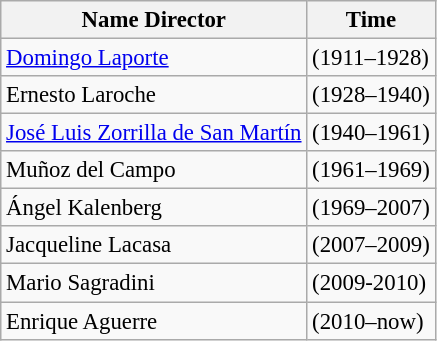<table class="wikitable" style="font-size: 95%">
<tr>
<th>Name Director</th>
<th>Time</th>
</tr>
<tr>
<td><a href='#'>Domingo Laporte</a></td>
<td>(1911–1928)</td>
</tr>
<tr>
<td>Ernesto Laroche</td>
<td>(1928–1940)</td>
</tr>
<tr>
<td><a href='#'>José Luis Zorrilla de San Martín</a></td>
<td>(1940–1961)</td>
</tr>
<tr>
<td>Muñoz del Campo</td>
<td>(1961–1969)</td>
</tr>
<tr>
<td>Ángel Kalenberg</td>
<td>(1969–2007)</td>
</tr>
<tr>
<td>Jacqueline Lacasa</td>
<td>(2007–2009)</td>
</tr>
<tr>
<td>Mario Sagradini</td>
<td>(2009-2010)</td>
</tr>
<tr>
<td>Enrique Aguerre</td>
<td>(2010–now)</td>
</tr>
</table>
